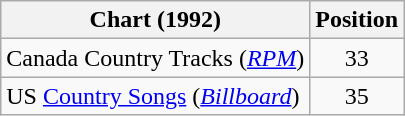<table class="wikitable sortable">
<tr>
<th scope="col">Chart (1992)</th>
<th scope="col">Position</th>
</tr>
<tr>
<td>Canada Country Tracks (<em><a href='#'>RPM</a></em>)</td>
<td align="center">33</td>
</tr>
<tr>
<td>US <a href='#'>Country Songs</a> (<em><a href='#'>Billboard</a></em>)</td>
<td align="center">35</td>
</tr>
</table>
